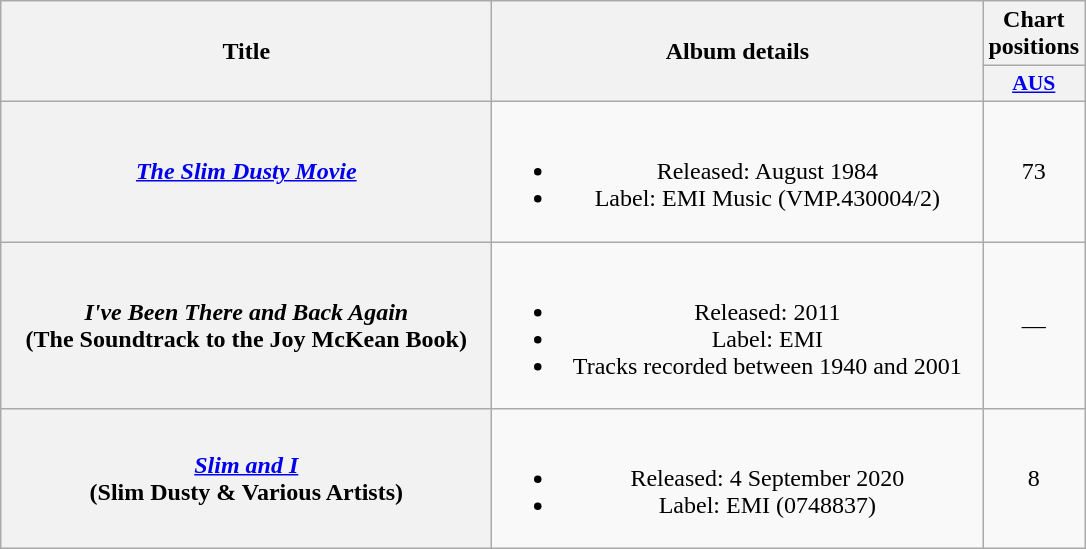<table class="wikitable plainrowheaders" style="text-align:center;">
<tr>
<th scope="col" rowspan="2" style="width:20em;">Title</th>
<th scope="col" rowspan="2" style="width:20em;">Album details</th>
<th scope="col" colspan="1">Chart positions</th>
</tr>
<tr>
<th scope="col" style="width:3em;font-size:90%;"><a href='#'>AUS</a><br></th>
</tr>
<tr>
<th scope="row"><em><a href='#'>The Slim Dusty Movie</a></em></th>
<td><br><ul><li>Released: August 1984</li><li>Label: EMI Music (VMP.430004/2)</li></ul></td>
<td>73</td>
</tr>
<tr>
<th scope="row"><em>I've Been There and Back Again</em><br>(The Soundtrack to the Joy McKean Book)</th>
<td><br><ul><li>Released: 2011</li><li>Label: EMI</li><li>Tracks recorded between 1940 and 2001</li></ul></td>
<td>—</td>
</tr>
<tr>
<th scope="row"><em><a href='#'>Slim and I</a></em><br>(Slim Dusty & Various Artists)</th>
<td><br><ul><li>Released: 4 September 2020</li><li>Label: EMI  (0748837)</li></ul></td>
<td>8<br></td>
</tr>
</table>
